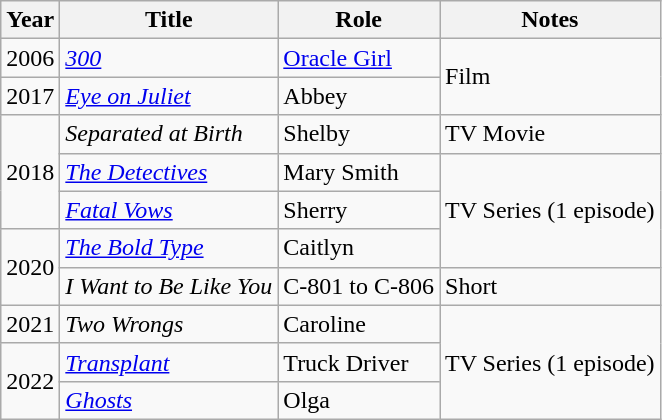<table class="wikitable">
<tr>
<th>Year</th>
<th>Title</th>
<th>Role</th>
<th class="unsortable">Notes</th>
</tr>
<tr>
<td>2006</td>
<td><em><a href='#'>300</a></em></td>
<td><a href='#'>Oracle Girl</a></td>
<td rowspan="2">Film</td>
</tr>
<tr>
<td>2017</td>
<td><em><a href='#'>Eye on Juliet</a></em></td>
<td>Abbey</td>
</tr>
<tr>
<td rowspan="3">2018</td>
<td><em>Separated at Birth</em></td>
<td>Shelby</td>
<td>TV Movie</td>
</tr>
<tr>
<td><em><a href='#'>The Detectives</a></em></td>
<td>Mary Smith</td>
<td rowspan="3">TV Series (1 episode)</td>
</tr>
<tr>
<td><em><a href='#'>Fatal Vows</a></em></td>
<td>Sherry</td>
</tr>
<tr>
<td rowspan="2">2020</td>
<td><em><a href='#'>The Bold Type</a></em></td>
<td>Caitlyn</td>
</tr>
<tr>
<td><em>I Want to Be Like You</em></td>
<td>C-801 to C-806</td>
<td>Short</td>
</tr>
<tr>
<td>2021</td>
<td><em>Two Wrongs</em></td>
<td>Caroline</td>
<td rowspan="3">TV Series (1 episode)</td>
</tr>
<tr>
<td rowspan="2">2022</td>
<td><em><a href='#'>Transplant</a></em></td>
<td>Truck Driver</td>
</tr>
<tr>
<td><em><a href='#'>Ghosts</a></em></td>
<td>Olga</td>
</tr>
</table>
